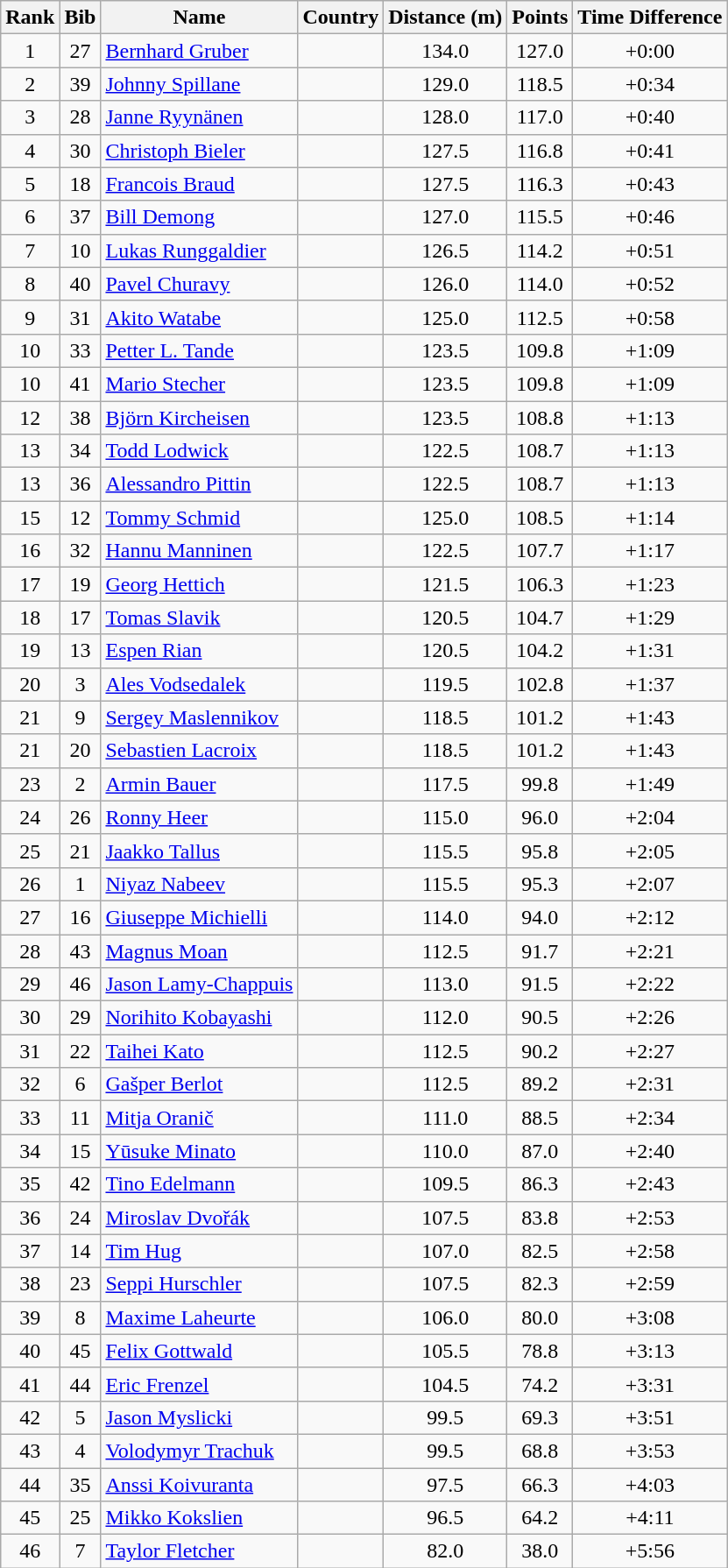<table class="wikitable sortable" style="text-align:center">
<tr>
<th>Rank</th>
<th>Bib</th>
<th>Name</th>
<th>Country</th>
<th>Distance (m)</th>
<th>Points</th>
<th>Time Difference</th>
</tr>
<tr>
<td>1</td>
<td>27</td>
<td align="left"><a href='#'>Bernhard Gruber</a></td>
<td align="left"></td>
<td>134.0</td>
<td>127.0</td>
<td>+0:00</td>
</tr>
<tr>
<td>2</td>
<td>39</td>
<td align="left"><a href='#'>Johnny Spillane</a></td>
<td align="left"></td>
<td>129.0</td>
<td>118.5</td>
<td>+0:34</td>
</tr>
<tr>
<td>3</td>
<td>28</td>
<td align="left"><a href='#'>Janne Ryynänen</a></td>
<td align="left"></td>
<td>128.0</td>
<td>117.0</td>
<td>+0:40</td>
</tr>
<tr>
<td>4</td>
<td>30</td>
<td align="left"><a href='#'>Christoph Bieler</a></td>
<td align="left"></td>
<td>127.5</td>
<td>116.8</td>
<td>+0:41</td>
</tr>
<tr>
<td>5</td>
<td>18</td>
<td align="left"><a href='#'>Francois Braud</a></td>
<td align="left"></td>
<td>127.5</td>
<td>116.3</td>
<td>+0:43</td>
</tr>
<tr>
<td>6</td>
<td>37</td>
<td align="left"><a href='#'>Bill Demong</a></td>
<td align="left"></td>
<td>127.0</td>
<td>115.5</td>
<td>+0:46</td>
</tr>
<tr>
<td>7</td>
<td>10</td>
<td align="left"><a href='#'>Lukas Runggaldier</a></td>
<td align="left"></td>
<td>126.5</td>
<td>114.2</td>
<td>+0:51</td>
</tr>
<tr>
<td>8</td>
<td>40</td>
<td align="left"><a href='#'>Pavel Churavy</a></td>
<td align="left"></td>
<td>126.0</td>
<td>114.0</td>
<td>+0:52</td>
</tr>
<tr>
<td>9</td>
<td>31</td>
<td align="left"><a href='#'>Akito Watabe</a></td>
<td align="left"></td>
<td>125.0</td>
<td>112.5</td>
<td>+0:58</td>
</tr>
<tr>
<td>10</td>
<td>33</td>
<td align="left"><a href='#'>Petter L. Tande</a></td>
<td align="left"></td>
<td>123.5</td>
<td>109.8</td>
<td>+1:09</td>
</tr>
<tr>
<td>10</td>
<td>41</td>
<td align="left"><a href='#'>Mario Stecher</a></td>
<td align="left"></td>
<td>123.5</td>
<td>109.8</td>
<td>+1:09</td>
</tr>
<tr>
<td>12</td>
<td>38</td>
<td align="left"><a href='#'>Björn Kircheisen</a></td>
<td align="left"></td>
<td>123.5</td>
<td>108.8</td>
<td>+1:13</td>
</tr>
<tr>
<td>13</td>
<td>34</td>
<td align="left"><a href='#'>Todd Lodwick</a></td>
<td align="left"></td>
<td>122.5</td>
<td>108.7</td>
<td>+1:13</td>
</tr>
<tr>
<td>13</td>
<td>36</td>
<td align="left"><a href='#'>Alessandro Pittin</a></td>
<td align="left"></td>
<td>122.5</td>
<td>108.7</td>
<td>+1:13</td>
</tr>
<tr>
<td>15</td>
<td>12</td>
<td align="left"><a href='#'>Tommy Schmid</a></td>
<td align="left"></td>
<td>125.0</td>
<td>108.5</td>
<td>+1:14</td>
</tr>
<tr>
<td>16</td>
<td>32</td>
<td align="left"><a href='#'>Hannu Manninen</a></td>
<td align="left"></td>
<td>122.5</td>
<td>107.7</td>
<td>+1:17</td>
</tr>
<tr>
<td>17</td>
<td>19</td>
<td align="left"><a href='#'>Georg Hettich</a></td>
<td align="left"></td>
<td>121.5</td>
<td>106.3</td>
<td>+1:23</td>
</tr>
<tr>
<td>18</td>
<td>17</td>
<td align="left"><a href='#'>Tomas Slavik</a></td>
<td align="left"></td>
<td>120.5</td>
<td>104.7</td>
<td>+1:29</td>
</tr>
<tr>
<td>19</td>
<td>13</td>
<td align="left"><a href='#'>Espen Rian</a></td>
<td align="left"></td>
<td>120.5</td>
<td>104.2</td>
<td>+1:31</td>
</tr>
<tr>
<td>20</td>
<td>3</td>
<td align="left"><a href='#'>Ales Vodsedalek</a></td>
<td align="left"></td>
<td>119.5</td>
<td>102.8</td>
<td>+1:37</td>
</tr>
<tr>
<td>21</td>
<td>9</td>
<td align="left"><a href='#'>Sergey Maslennikov</a></td>
<td align="left"></td>
<td>118.5</td>
<td>101.2</td>
<td>+1:43</td>
</tr>
<tr>
<td>21</td>
<td>20</td>
<td align="left"><a href='#'>Sebastien Lacroix</a></td>
<td align="left"></td>
<td>118.5</td>
<td>101.2</td>
<td>+1:43</td>
</tr>
<tr>
<td>23</td>
<td>2</td>
<td align="left"><a href='#'>Armin Bauer</a></td>
<td align="left"></td>
<td>117.5</td>
<td>99.8</td>
<td>+1:49</td>
</tr>
<tr>
<td>24</td>
<td>26</td>
<td align="left"><a href='#'>Ronny Heer</a></td>
<td align="left"></td>
<td>115.0</td>
<td>96.0</td>
<td>+2:04</td>
</tr>
<tr>
<td>25</td>
<td>21</td>
<td align="left"><a href='#'>Jaakko Tallus</a></td>
<td align="left"></td>
<td>115.5</td>
<td>95.8</td>
<td>+2:05</td>
</tr>
<tr>
<td>26</td>
<td>1</td>
<td align="left"><a href='#'>Niyaz Nabeev</a></td>
<td align="left"></td>
<td>115.5</td>
<td>95.3</td>
<td>+2:07</td>
</tr>
<tr>
<td>27</td>
<td>16</td>
<td align="left"><a href='#'>Giuseppe Michielli</a></td>
<td align="left"></td>
<td>114.0</td>
<td>94.0</td>
<td>+2:12</td>
</tr>
<tr>
<td>28</td>
<td>43</td>
<td align="left"><a href='#'>Magnus Moan</a></td>
<td align="left"></td>
<td>112.5</td>
<td>91.7</td>
<td>+2:21</td>
</tr>
<tr>
<td>29</td>
<td>46</td>
<td align="left"><a href='#'>Jason Lamy-Chappuis</a></td>
<td align="left"></td>
<td>113.0</td>
<td>91.5</td>
<td>+2:22</td>
</tr>
<tr>
<td>30</td>
<td>29</td>
<td align="left"><a href='#'>Norihito Kobayashi</a></td>
<td align="left"></td>
<td>112.0</td>
<td>90.5</td>
<td>+2:26</td>
</tr>
<tr>
<td>31</td>
<td>22</td>
<td align="left"><a href='#'>Taihei Kato</a></td>
<td align="left"></td>
<td>112.5</td>
<td>90.2</td>
<td>+2:27</td>
</tr>
<tr>
<td>32</td>
<td>6</td>
<td align="left"><a href='#'>Gašper Berlot</a></td>
<td align="left"></td>
<td>112.5</td>
<td>89.2</td>
<td>+2:31</td>
</tr>
<tr>
<td>33</td>
<td>11</td>
<td align="left"><a href='#'>Mitja Oranič</a></td>
<td align="left"></td>
<td>111.0</td>
<td>88.5</td>
<td>+2:34</td>
</tr>
<tr>
<td>34</td>
<td>15</td>
<td align="left"><a href='#'>Yūsuke Minato</a></td>
<td align="left"></td>
<td>110.0</td>
<td>87.0</td>
<td>+2:40</td>
</tr>
<tr>
<td>35</td>
<td>42</td>
<td align="left"><a href='#'>Tino Edelmann</a></td>
<td align="left"></td>
<td>109.5</td>
<td>86.3</td>
<td>+2:43</td>
</tr>
<tr>
<td>36</td>
<td>24</td>
<td align="left"><a href='#'>Miroslav Dvořák</a></td>
<td align="left"></td>
<td>107.5</td>
<td>83.8</td>
<td>+2:53</td>
</tr>
<tr>
<td>37</td>
<td>14</td>
<td align="left"><a href='#'>Tim Hug</a></td>
<td align="left"></td>
<td>107.0</td>
<td>82.5</td>
<td>+2:58</td>
</tr>
<tr>
<td>38</td>
<td>23</td>
<td align="left"><a href='#'>Seppi Hurschler</a></td>
<td align="left"></td>
<td>107.5</td>
<td>82.3</td>
<td>+2:59</td>
</tr>
<tr>
<td>39</td>
<td>8</td>
<td align="left"><a href='#'>Maxime Laheurte</a></td>
<td align="left"></td>
<td>106.0</td>
<td>80.0</td>
<td>+3:08</td>
</tr>
<tr>
<td>40</td>
<td>45</td>
<td align="left"><a href='#'>Felix Gottwald</a></td>
<td align="left"></td>
<td>105.5</td>
<td>78.8</td>
<td>+3:13</td>
</tr>
<tr>
<td>41</td>
<td>44</td>
<td align="left"><a href='#'>Eric Frenzel</a></td>
<td align="left"></td>
<td>104.5</td>
<td>74.2</td>
<td>+3:31</td>
</tr>
<tr>
<td>42</td>
<td>5</td>
<td align="left"><a href='#'>Jason Myslicki</a></td>
<td align="left"></td>
<td>99.5</td>
<td>69.3</td>
<td>+3:51</td>
</tr>
<tr>
<td>43</td>
<td>4</td>
<td align="left"><a href='#'>Volodymyr Trachuk</a></td>
<td align="left"></td>
<td>99.5</td>
<td>68.8</td>
<td>+3:53</td>
</tr>
<tr>
<td>44</td>
<td>35</td>
<td align="left"><a href='#'>Anssi Koivuranta</a></td>
<td align="left"></td>
<td>97.5</td>
<td>66.3</td>
<td>+4:03</td>
</tr>
<tr>
<td>45</td>
<td>25</td>
<td align="left"><a href='#'>Mikko Kokslien</a></td>
<td align="left"></td>
<td>96.5</td>
<td>64.2</td>
<td>+4:11</td>
</tr>
<tr>
<td>46</td>
<td>7</td>
<td align="left"><a href='#'>Taylor Fletcher</a></td>
<td align="left"></td>
<td>82.0</td>
<td>38.0</td>
<td>+5:56</td>
</tr>
</table>
